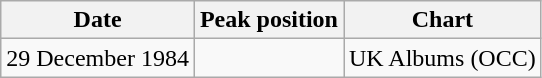<table class="wikitable">
<tr>
<th>Date</th>
<th>Peak position</th>
<th>Chart</th>
</tr>
<tr>
<td>29 December 1984</td>
<td></td>
<td>UK Albums (OCC)</td>
</tr>
</table>
